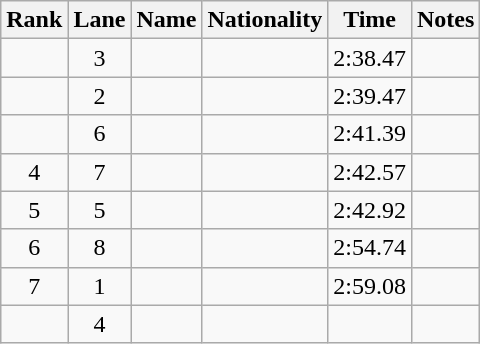<table class="wikitable sortable" style="text-align:center">
<tr>
<th>Rank</th>
<th>Lane</th>
<th>Name</th>
<th>Nationality</th>
<th>Time</th>
<th>Notes</th>
</tr>
<tr>
<td></td>
<td>3</td>
<td align=left></td>
<td align=left></td>
<td>2:38.47</td>
<td><strong></strong></td>
</tr>
<tr>
<td></td>
<td>2</td>
<td align=left></td>
<td align=left></td>
<td>2:39.47</td>
<td></td>
</tr>
<tr>
<td></td>
<td>6</td>
<td align=left></td>
<td align=left></td>
<td>2:41.39</td>
<td></td>
</tr>
<tr>
<td>4</td>
<td>7</td>
<td align=left></td>
<td align=left></td>
<td>2:42.57</td>
<td></td>
</tr>
<tr>
<td>5</td>
<td>5</td>
<td align=left></td>
<td align=left></td>
<td>2:42.92</td>
<td></td>
</tr>
<tr>
<td>6</td>
<td>8</td>
<td align=left></td>
<td align=left></td>
<td>2:54.74</td>
<td></td>
</tr>
<tr>
<td>7</td>
<td>1</td>
<td align=left></td>
<td align=left></td>
<td>2:59.08</td>
<td></td>
</tr>
<tr>
<td></td>
<td>4</td>
<td align=left></td>
<td align=left></td>
<td></td>
<td><strong></strong></td>
</tr>
</table>
